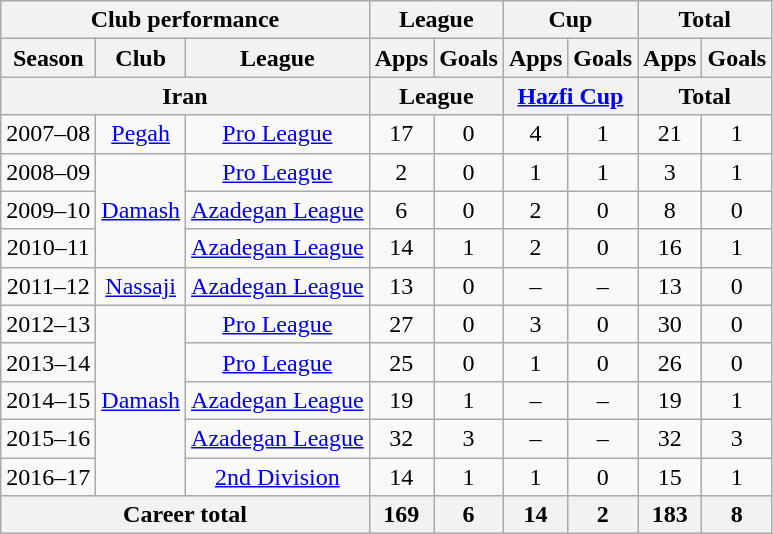<table class="wikitable" style="text-align:center">
<tr>
<th colspan=3>Club performance</th>
<th colspan=2>League</th>
<th colspan=2>Cup</th>
<th colspan=2>Total</th>
</tr>
<tr>
<th>Season</th>
<th>Club</th>
<th>League</th>
<th>Apps</th>
<th>Goals</th>
<th>Apps</th>
<th>Goals</th>
<th>Apps</th>
<th>Goals</th>
</tr>
<tr>
<th colspan=3>Iran</th>
<th colspan=2>League</th>
<th colspan=2><a href='#'>Hazfi Cup</a></th>
<th colspan=2>Total</th>
</tr>
<tr>
<td>2007–08</td>
<td><a href='#'>Pegah</a></td>
<td rowspan="1"><a href='#'>Pro League</a></td>
<td>17</td>
<td>0</td>
<td>4</td>
<td>1</td>
<td>21</td>
<td>1</td>
</tr>
<tr>
<td>2008–09</td>
<td rowspan="3"><a href='#'>Damash</a></td>
<td rowspan="1"><a href='#'>Pro League</a></td>
<td>2</td>
<td>0</td>
<td>1</td>
<td>1</td>
<td>3</td>
<td>1</td>
</tr>
<tr>
<td>2009–10</td>
<td rowspan="1"><a href='#'>Azadegan League</a></td>
<td>6</td>
<td>0</td>
<td>2</td>
<td>0</td>
<td>8</td>
<td>0</td>
</tr>
<tr>
<td>2010–11</td>
<td rowspan="1"><a href='#'>Azadegan League</a></td>
<td>14</td>
<td>1</td>
<td>2</td>
<td>0</td>
<td>16</td>
<td>1</td>
</tr>
<tr>
<td>2011–12</td>
<td><a href='#'>Nassaji</a></td>
<td rowspan="1"><a href='#'>Azadegan League</a></td>
<td>13</td>
<td>0</td>
<td>–</td>
<td>–</td>
<td>13</td>
<td>0</td>
</tr>
<tr>
<td>2012–13</td>
<td rowspan="5"><a href='#'>Damash</a></td>
<td rowspan="1"><a href='#'>Pro League</a></td>
<td>27</td>
<td>0</td>
<td>3</td>
<td>0</td>
<td>30</td>
<td>0</td>
</tr>
<tr>
<td>2013–14</td>
<td rowspan="1"><a href='#'>Pro League</a></td>
<td>25</td>
<td>0</td>
<td>1</td>
<td>0</td>
<td>26</td>
<td>0</td>
</tr>
<tr>
<td>2014–15</td>
<td rowspan="1"><a href='#'>Azadegan League</a></td>
<td>19</td>
<td>1</td>
<td>–</td>
<td>–</td>
<td>19</td>
<td>1</td>
</tr>
<tr>
<td>2015–16</td>
<td rowspan="1"><a href='#'>Azadegan League</a></td>
<td>32</td>
<td>3</td>
<td>–</td>
<td>–</td>
<td>32</td>
<td>3</td>
</tr>
<tr>
<td>2016–17</td>
<td rowspan="1"><a href='#'>2nd Division</a></td>
<td>14</td>
<td>1</td>
<td>1</td>
<td>0</td>
<td>15</td>
<td>1</td>
</tr>
<tr>
<th colspan=3>Career total</th>
<th>169</th>
<th>6</th>
<th>14</th>
<th>2</th>
<th>183</th>
<th>8</th>
</tr>
</table>
